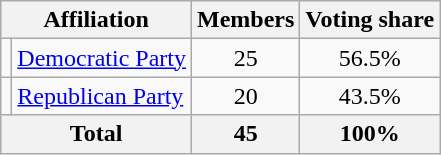<table class=wikitable>
<tr valign=bottom>
<th colspan="2" style="text-align:center;">Affiliation</th>
<th>Members</th>
<th>Voting share</th>
</tr>
<tr>
<td></td>
<td><a href='#'>Democratic Party</a></td>
<td align=center>25</td>
<td align=center>56.5%</td>
</tr>
<tr>
<td></td>
<td><a href='#'>Republican Party</a></td>
<td align=center>20</td>
<td align=center>43.5%</td>
</tr>
<tr>
<th colspan=2>Total</th>
<th>45</th>
<th>100%</th>
</tr>
</table>
